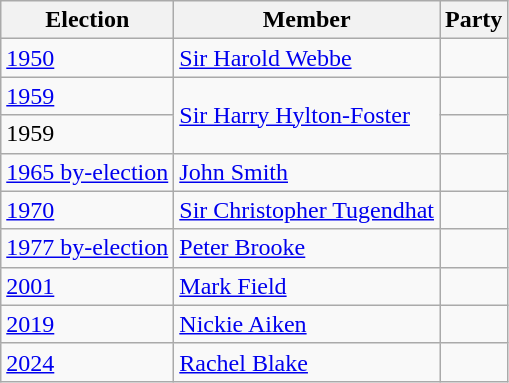<table class="wikitable">
<tr>
<th>Election</th>
<th>Member</th>
<th colspan="2">Party</th>
</tr>
<tr>
<td><a href='#'>1950</a></td>
<td><a href='#'>Sir Harold Webbe</a></td>
<td></td>
</tr>
<tr>
<td><a href='#'>1959</a></td>
<td rowspan=2><a href='#'>Sir Harry Hylton-Foster</a></td>
<td></td>
</tr>
<tr>
<td>1959</td>
<td></td>
</tr>
<tr>
<td><a href='#'>1965 by-election</a></td>
<td><a href='#'>John Smith</a></td>
<td></td>
</tr>
<tr>
<td><a href='#'>1970</a></td>
<td><a href='#'>Sir Christopher Tugendhat</a></td>
<td></td>
</tr>
<tr>
<td><a href='#'>1977 by-election</a></td>
<td><a href='#'>Peter Brooke</a></td>
<td></td>
</tr>
<tr>
<td><a href='#'>2001</a></td>
<td><a href='#'>Mark Field</a></td>
<td></td>
</tr>
<tr>
<td><a href='#'>2019</a></td>
<td><a href='#'>Nickie Aiken</a></td>
<td></td>
</tr>
<tr>
<td><a href='#'>2024</a></td>
<td><a href='#'>Rachel Blake</a></td>
<td></td>
</tr>
</table>
